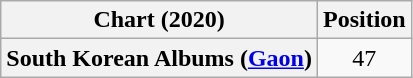<table class="wikitable plainrowheaders" style="text-align:center">
<tr>
<th scope="col">Chart (2020)</th>
<th scope="col">Position</th>
</tr>
<tr>
<th scope="row">South Korean Albums (<a href='#'>Gaon</a>)</th>
<td>47</td>
</tr>
</table>
